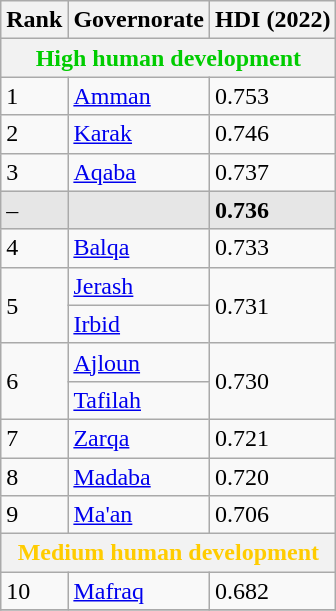<table class="wikitable sortable">
<tr>
<th class="sort">Rank</th>
<th class="sort">Governorate</th>
<th class="sort">HDI (2022)</th>
</tr>
<tr>
<th colspan="3" style="color:#0c0;">High human development</th>
</tr>
<tr>
<td>1</td>
<td style="text-align:left"><a href='#'>Amman</a></td>
<td>0.753</td>
</tr>
<tr>
<td>2</td>
<td style="text-align:left"><a href='#'>Karak</a></td>
<td>0.746</td>
</tr>
<tr>
<td>3</td>
<td style="text-align:left"><a href='#'>Aqaba</a></td>
<td>0.737</td>
</tr>
<tr style="background:#e6e6e6">
<td>–</td>
<td style="text-align:left"><strong></strong></td>
<td><strong>0.736</strong></td>
</tr>
<tr>
<td>4</td>
<td style="text-align:left"><a href='#'>Balqa</a></td>
<td>0.733</td>
</tr>
<tr>
<td rowspan="2">5</td>
<td style="text-align:left"><a href='#'>Jerash</a></td>
<td rowspan="2">0.731</td>
</tr>
<tr>
<td style="text-align:left"><a href='#'>Irbid</a></td>
</tr>
<tr>
<td rowspan="2">6</td>
<td style="text-align:left"><a href='#'>Ajloun</a></td>
<td rowspan="2">0.730</td>
</tr>
<tr>
<td style="text-align:left"><a href='#'>Tafilah</a></td>
</tr>
<tr>
<td>7</td>
<td style="text-align:left"><a href='#'>Zarqa</a></td>
<td>0.721</td>
</tr>
<tr>
<td>8</td>
<td style="text-align:left"><a href='#'>Madaba</a></td>
<td>0.720</td>
</tr>
<tr>
<td>9</td>
<td style="text-align:left"><a href='#'>Ma'an</a></td>
<td>0.706</td>
</tr>
<tr>
<th colspan="3" style="color:#fc0;">Medium human development</th>
</tr>
<tr>
<td>10</td>
<td style="text-align:left"><a href='#'>Mafraq</a></td>
<td>0.682</td>
</tr>
<tr>
</tr>
</table>
